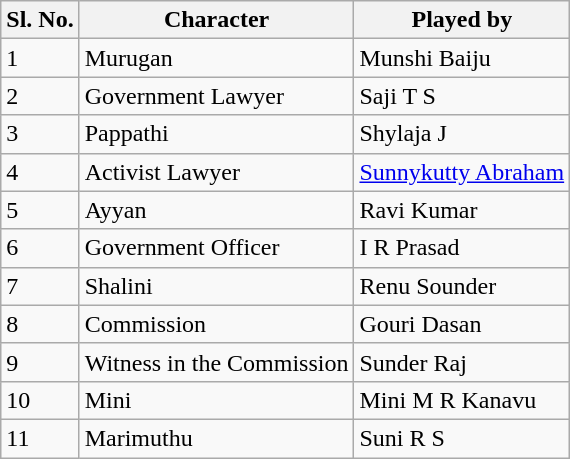<table class="wikitable">
<tr>
<th>Sl. No.</th>
<th>Character</th>
<th>Played by</th>
</tr>
<tr>
<td>1</td>
<td>Murugan</td>
<td>Munshi Baiju</td>
</tr>
<tr>
<td>2</td>
<td>Government Lawyer</td>
<td>Saji T S</td>
</tr>
<tr>
<td>3</td>
<td>Pappathi</td>
<td>Shylaja J</td>
</tr>
<tr>
<td>4</td>
<td>Activist Lawyer</td>
<td><a href='#'>Sunnykutty Abraham</a></td>
</tr>
<tr>
<td>5</td>
<td>Ayyan</td>
<td>Ravi Kumar</td>
</tr>
<tr>
<td>6</td>
<td>Government Officer</td>
<td>I R Prasad</td>
</tr>
<tr>
<td>7</td>
<td>Shalini</td>
<td>Renu Sounder</td>
</tr>
<tr>
<td>8</td>
<td>Commission</td>
<td>Gouri Dasan</td>
</tr>
<tr>
<td>9</td>
<td>Witness in the Commission</td>
<td>Sunder Raj</td>
</tr>
<tr>
<td>10</td>
<td>Mini</td>
<td>Mini M R Kanavu</td>
</tr>
<tr>
<td>11</td>
<td>Marimuthu</td>
<td>Suni R S</td>
</tr>
</table>
